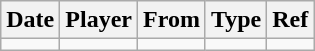<table class="wikitable">
<tr>
<th><strong>Date</strong></th>
<th><strong>Player</strong></th>
<th><strong>From</strong></th>
<th><strong>Type</strong></th>
<th><strong>Ref</strong></th>
</tr>
<tr>
<td></td>
<td></td>
<td></td>
<td></td>
<td></td>
</tr>
</table>
